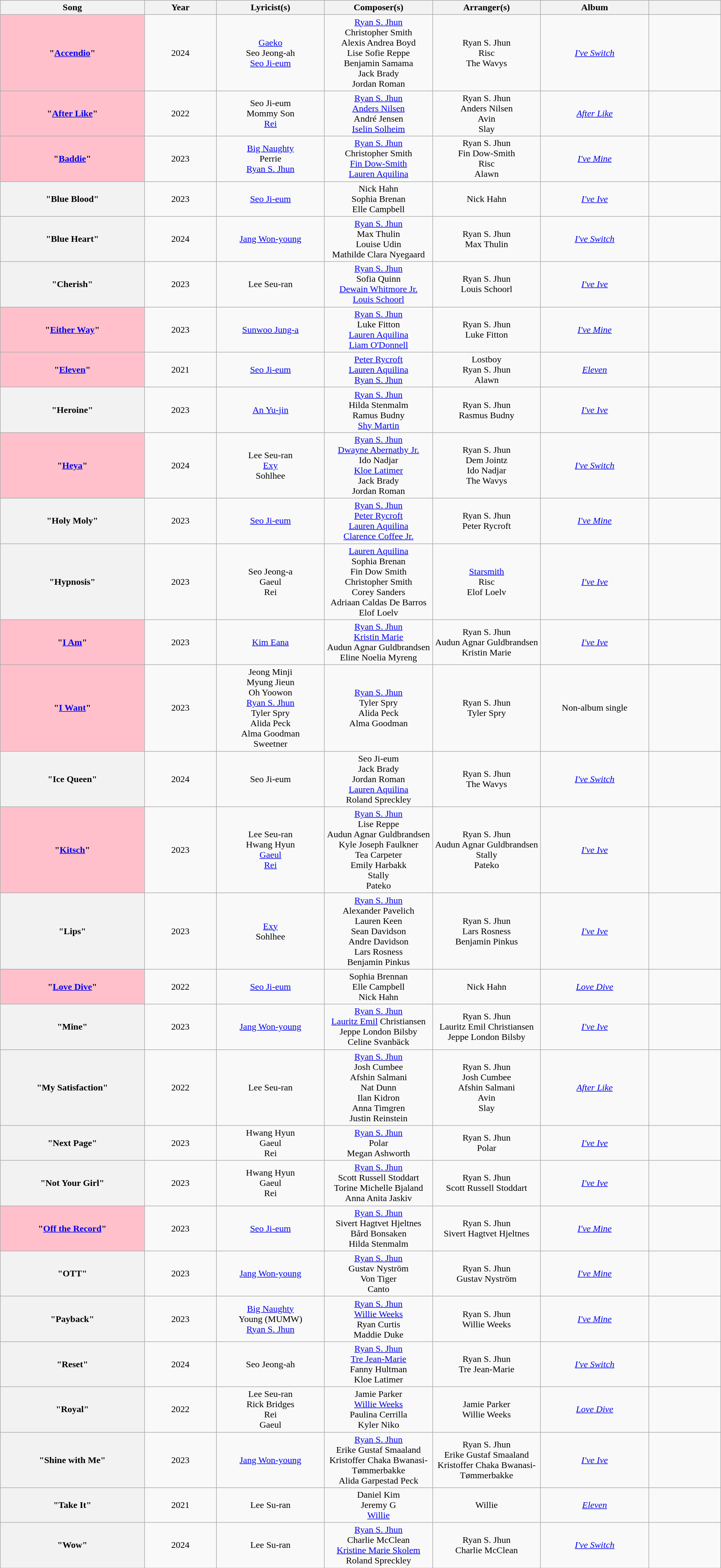<table class="wikitable sortable plainrowheaders" style="text-align:center; width:100%">
<tr>
<th style="width:20%;">Song</th>
<th style="width:10%;">Year</th>
<th style="width:15%;">Lyricist(s)</th>
<th style="width:15%;">Composer(s)</th>
<th style="width:15%;">Arranger(s)</th>
<th style="width:15%;">Album</th>
<th style="width:10%;"  class="unsortable"></th>
</tr>
<tr>
<th scope="row" style="background-color:#FFC0CB;">"<a href='#'>Accendio</a>" </th>
<td>2024</td>
<td><a href='#'>Gaeko</a><br>Seo Jeong-ah<br><a href='#'>Seo Ji-eum</a></td>
<td><a href='#'>Ryan S. Jhun</a><br>Christopher Smith<br>Alexis Andrea Boyd<br>Lise Sofie Reppe<br>Benjamin Samama<br>Jack Brady<br>Jordan Roman</td>
<td>Ryan S. Jhun<br>Risc<br>The Wavys</td>
<td><em><a href='#'>I've Switch</a></em></td>
<td></td>
</tr>
<tr>
<th scope="row" style="background-color:#FFC0CB;">"<a href='#'>After Like</a>" </th>
<td>2022</td>
<td>Seo Ji-eum<br>Mommy Son<br><a href='#'>Rei</a></td>
<td><a href='#'>Ryan S. Jhun</a><br><a href='#'>Anders Nilsen</a><br>André Jensen<br><a href='#'>Iselin Solheim</a></td>
<td>Ryan S. Jhun<br>Anders Nilsen<br>Avin<br>Slay</td>
<td><em><a href='#'>After Like</a></em></td>
<td></td>
</tr>
<tr>
<th scope="row" style="background-color:#FFC0CB;">"<a href='#'>Baddie</a>" </th>
<td>2023</td>
<td><a href='#'>Big Naughty</a><br>Perrie<br><a href='#'>Ryan S. Jhun</a></td>
<td><a href='#'>Ryan S. Jhun</a><br>Christopher Smith<br><a href='#'>Fin Dow-Smith</a><br><a href='#'>Lauren Aquilina</a></td>
<td>Ryan S. Jhun<br>Fin Dow-Smith<br>Risc<br>Alawn</td>
<td><em><a href='#'>I've Mine</a></em></td>
<td></td>
</tr>
<tr>
<th scope="row">"Blue Blood"</th>
<td>2023</td>
<td><a href='#'>Seo Ji-eum</a></td>
<td>Nick Hahn<br>Sophia Brenan<br>Elle Campbell</td>
<td>Nick Hahn</td>
<td><em><a href='#'>I've Ive</a></em></td>
<td></td>
</tr>
<tr>
<th scope="row">"Blue Heart"</th>
<td>2024</td>
<td><a href='#'>Jang Won-young</a></td>
<td><a href='#'>Ryan S. Jhun</a><br>Max Thulin<br>Louise Udin<br>Mathilde Clara Nyegaard</td>
<td>Ryan S. Jhun<br>Max Thulin</td>
<td><em><a href='#'>I've Switch</a></em></td>
<td></td>
</tr>
<tr>
<th scope="row">"Cherish"</th>
<td>2023</td>
<td>Lee Seu-ran</td>
<td><a href='#'>Ryan S. Jhun</a><br>Sofia Quinn<br><a href='#'>Dewain Whitmore Jr.</a><br><a href='#'>Louis Schoorl</a></td>
<td>Ryan S. Jhun<br>Louis Schoorl</td>
<td><em><a href='#'>I've Ive</a></em></td>
<td></td>
</tr>
<tr>
<th scope="row" style="background-color:#FFC0CB;">"<a href='#'>Either Way</a>" </th>
<td>2023</td>
<td><a href='#'>Sunwoo Jung-a</a></td>
<td><a href='#'>Ryan S. Jhun</a><br>Luke Fitton<br><a href='#'>Lauren Aquilina</a><br><a href='#'>Liam O'Donnell</a></td>
<td>Ryan S. Jhun<br>Luke Fitton</td>
<td><em><a href='#'>I've Mine</a></em></td>
<td></td>
</tr>
<tr>
<th scope="row" style="background-color:#FFC0CB;">"<a href='#'>Eleven</a>" </th>
<td>2021</td>
<td><a href='#'>Seo Ji-eum</a></td>
<td><a href='#'>Peter Rycroft</a><br><a href='#'>Lauren Aquilina</a><br><a href='#'>Ryan S. Jhun</a></td>
<td>Lostboy<br>Ryan S. Jhun<br>Alawn</td>
<td><em><a href='#'>Eleven</a></em></td>
<td></td>
</tr>
<tr>
<th scope="row">"Heroine"</th>
<td>2023</td>
<td><a href='#'>An Yu-jin</a></td>
<td><a href='#'>Ryan S. Jhun</a><br>Hilda Stenmalm<br>Ramus Budny<br><a href='#'>Shy Martin</a></td>
<td>Ryan S. Jhun<br>Rasmus Budny</td>
<td><em><a href='#'>I've Ive</a></em></td>
<td></td>
</tr>
<tr>
<th scope="row" style="background-color:#FFC0CB;">"<a href='#'>Heya</a>" </th>
<td>2024</td>
<td>Lee Seu-ran<br><a href='#'>Exy</a><br>Sohlhee</td>
<td><a href='#'>Ryan S. Jhun</a><br><a href='#'>Dwayne Abernathy Jr.</a><br>Ido Nadjar<br><a href='#'>Kloe Latimer</a><br>Jack Brady<br>Jordan Roman</td>
<td>Ryan S. Jhun<br>Dem Jointz<br>Ido Nadjar<br>The Wavys</td>
<td><em><a href='#'>I've Switch</a></em></td>
<td></td>
</tr>
<tr>
<th scope="row">"Holy Moly"</th>
<td>2023</td>
<td><a href='#'>Seo Ji-eum</a></td>
<td><a href='#'>Ryan S. Jhun</a><br><a href='#'>Peter Rycroft</a><br><a href='#'>Lauren Aquilina</a><br><a href='#'>Clarence Coffee Jr.</a></td>
<td>Ryan S. Jhun<br>Peter Rycroft</td>
<td><em><a href='#'>I've Mine</a></em></td>
<td></td>
</tr>
<tr>
<th scope="row">"Hypnosis"</th>
<td>2023</td>
<td>Seo Jeong-a<br>Gaeul<br>Rei</td>
<td><a href='#'>Lauren Aquilina</a><br>Sophia Brenan<br>Fin Dow Smith<br>Christopher Smith<br>Corey Sanders<br>Adriaan Caldas De Barros<br>Elof Loelv</td>
<td><a href='#'>Starsmith</a><br>Risc<br>Elof Loelv</td>
<td><em><a href='#'>I've Ive</a></em></td>
<td></td>
</tr>
<tr>
<th scope="row" style="background-color:#FFC0CB;">"<a href='#'>I Am</a>" </th>
<td>2023</td>
<td><a href='#'>Kim Eana</a></td>
<td><a href='#'>Ryan S. Jhun</a><br><a href='#'>Kristin Marie</a><br>Audun Agnar Guldbrandsen<br>Eline Noelia Myreng</td>
<td>Ryan S. Jhun<br>Audun Agnar Guldbrandsen<br>Kristin Marie</td>
<td><em><a href='#'>I've Ive</a></em></td>
<td></td>
</tr>
<tr>
<th scope="row" style="background-color:#FFC0CB;">"<a href='#'>I Want</a>" </th>
<td>2023</td>
<td>Jeong Minji<br>Myung Jieun<br>Oh Yoowon<br><a href='#'>Ryan S. Jhun</a><br>Tyler Spry<br>Alida Peck<br>Alma Goodman<br>Sweetner</td>
<td><a href='#'>Ryan S. Jhun</a><br>Tyler Spry<br>Alida Peck<br>Alma Goodman</td>
<td>Ryan S. Jhun<br>Tyler Spry</td>
<td>Non-album single</td>
<td></td>
</tr>
<tr>
<th scope="row">"Ice Queen"</th>
<td>2024</td>
<td>Seo Ji-eum</td>
<td>Seo Ji-eum<br>Jack Brady<br>Jordan Roman<br><a href='#'>Lauren Aquilina</a><br>Roland Spreckley</td>
<td>Ryan S. Jhun<br>The Wavys</td>
<td><em><a href='#'>I've Switch</a></em></td>
<td></td>
</tr>
<tr>
<th scope="row" style="background-color:#FFC0CB;">"<a href='#'>Kitsch</a>" </th>
<td>2023</td>
<td>Lee Seu-ran<br>Hwang Hyun<br><a href='#'>Gaeul</a><br><a href='#'>Rei</a></td>
<td><a href='#'>Ryan S. Jhun</a><br>Lise Reppe<br>Audun Agnar Guldbrandsen<br>Kyle Joseph Faulkner<br>Tea Carpeter<br>Emily Harbakk<br>Stally<br>Pateko</td>
<td>Ryan S. Jhun<br>Audun Agnar Guldbrandsen<br>Stally<br>Pateko</td>
<td><em><a href='#'>I've Ive</a></em></td>
<td></td>
</tr>
<tr>
<th scope="row">"Lips"</th>
<td>2023</td>
<td><a href='#'>Exy</a><br>Sohlhee</td>
<td><a href='#'>Ryan S. Jhun</a><br>Alexander Pavelich<br>Lauren Keen<br>Sean Davidson<br>Andre Davidson<br>Lars Rosness<br>Benjamin Pinkus</td>
<td>Ryan S. Jhun<br>Lars Rosness<br>Benjamin Pinkus</td>
<td><em><a href='#'>I've Ive</a></em></td>
<td></td>
</tr>
<tr>
<th scope="row" style="background-color:#FFC0CB;">"<a href='#'>Love Dive</a>" </th>
<td>2022</td>
<td><a href='#'>Seo Ji-eum</a></td>
<td>Sophia Brennan<br>Elle Campbell<br>Nick Hahn</td>
<td>Nick Hahn</td>
<td><em><a href='#'>Love Dive</a></em></td>
<td></td>
</tr>
<tr>
<th scope="row">"Mine"</th>
<td>2023</td>
<td><a href='#'>Jang Won-young</a></td>
<td><a href='#'>Ryan S. Jhun</a><br><a href='#'>Lauritz Emil</a> Christiansen<br>Jeppe London Bilsby<br>Celine Svanbäck</td>
<td>Ryan S. Jhun<br>Lauritz Emil Christiansen<br>Jeppe London Bilsby</td>
<td><em><a href='#'>I've Ive</a></em></td>
<td></td>
</tr>
<tr>
<th scope="row">"My Satisfaction"</th>
<td>2022</td>
<td>Lee Seu-ran</td>
<td><a href='#'>Ryan S. Jhun</a><br>Josh Cumbee<br>Afshin Salmani<br>Nat Dunn<br>Ilan Kidron<br>Anna Timgren<br>Justin Reinstein</td>
<td>Ryan S. Jhun<br>Josh Cumbee<br>Afshin Salmani<br>Avin<br>Slay</td>
<td><em><a href='#'>After Like</a></em></td>
<td></td>
</tr>
<tr>
<th scope="row">"Next Page"</th>
<td>2023</td>
<td>Hwang Hyun<br>Gaeul<br>Rei</td>
<td><a href='#'>Ryan S. Jhun</a><br>Polar<br>Megan Ashworth</td>
<td>Ryan S. Jhun<br>Polar</td>
<td><em><a href='#'>I've Ive</a></em></td>
<td></td>
</tr>
<tr>
<th scope="row">"Not Your Girl"</th>
<td>2023</td>
<td>Hwang Hyun<br>Gaeul<br>Rei</td>
<td><a href='#'>Ryan S. Jhun</a><br>Scott Russell Stoddart<br>Torine Michelle Bjaland<br>Anna Anita Jaskiv</td>
<td>Ryan S. Jhun<br>Scott Russell Stoddart</td>
<td><em><a href='#'>I've Ive</a></em></td>
<td></td>
</tr>
<tr>
<th scope="row" style="background-color:#FFC0CB;">"<a href='#'>Off the Record</a>" </th>
<td>2023</td>
<td><a href='#'>Seo Ji-eum</a></td>
<td><a href='#'>Ryan S. Jhun</a><br>Sivert Hagtvet Hjeltnes<br>Bård Bonsaken<br>Hilda Stenmalm</td>
<td>Ryan S. Jhun<br>Sivert Hagtvet Hjeltnes</td>
<td><em><a href='#'>I've Mine</a></em></td>
<td></td>
</tr>
<tr>
<th scope="row">"OTT"</th>
<td>2023</td>
<td><a href='#'>Jang Won-young</a></td>
<td><a href='#'>Ryan S. Jhun</a><br>Gustav Nyström<br>Von Tiger<br>Canto</td>
<td>Ryan S. Jhun<br>Gustav Nyström</td>
<td><em><a href='#'>I've Mine</a></em></td>
<td></td>
</tr>
<tr>
<th scope="row">"Payback"</th>
<td>2023</td>
<td><a href='#'>Big Naughty</a><br>Young (MUMW)<br><a href='#'>Ryan S. Jhun</a></td>
<td><a href='#'>Ryan S. Jhun</a><br><a href='#'>Willie Weeks</a><br>Ryan Curtis<br>Maddie Duke</td>
<td>Ryan S. Jhun<br>Willie Weeks</td>
<td><em><a href='#'>I've Mine</a></em></td>
<td></td>
</tr>
<tr>
<th scope="row">"Reset"</th>
<td>2024</td>
<td>Seo Jeong-ah</td>
<td><a href='#'>Ryan S. Jhun</a><br><a href='#'>Tre Jean-Marie</a><br>Fanny Hultman<br>Kloe Latimer</td>
<td>Ryan S. Jhun<br>Tre Jean-Marie</td>
<td><em><a href='#'>I've Switch</a></em></td>
<td></td>
</tr>
<tr>
<th scope="row">"Royal"</th>
<td>2022</td>
<td>Lee Seu-ran<br>Rick Bridges<br>Rei<br>Gaeul</td>
<td>Jamie Parker<br><a href='#'>Willie Weeks</a><br>Paulina Cerrilla<br>Kyler Niko</td>
<td>Jamie Parker<br>Willie Weeks</td>
<td><em><a href='#'>Love Dive</a></em></td>
<td></td>
</tr>
<tr>
<th scope="row">"Shine with Me"</th>
<td>2023</td>
<td><a href='#'>Jang Won-young</a></td>
<td><a href='#'>Ryan S. Jhun</a><br>Erike Gustaf Smaaland<br>Kristoffer Chaka Bwanasi-Tømmerbakke<br>Alida Garpestad Peck</td>
<td>Ryan S. Jhun<br>Erike Gustaf Smaaland<br>Kristoffer Chaka Bwanasi-Tømmerbakke</td>
<td><em><a href='#'>I've Ive</a></em></td>
<td></td>
</tr>
<tr>
<th scope="row">"Take It"</th>
<td>2021</td>
<td>Lee Su-ran</td>
<td>Daniel Kim<br>Jeremy G<br><a href='#'>Willie</a></td>
<td>Willie</td>
<td><em><a href='#'>Eleven</a></em></td>
<td></td>
</tr>
<tr>
<th scope="row">"Wow"</th>
<td>2024</td>
<td>Lee Su-ran</td>
<td><a href='#'>Ryan S. Jhun</a><br>Charlie McClean<br><a href='#'>Kristine Marie Skolem</a><br>Roland Spreckley</td>
<td>Ryan S. Jhun<br>Charlie McClean</td>
<td><em><a href='#'>I've Switch</a></em></td>
<td></td>
</tr>
</table>
